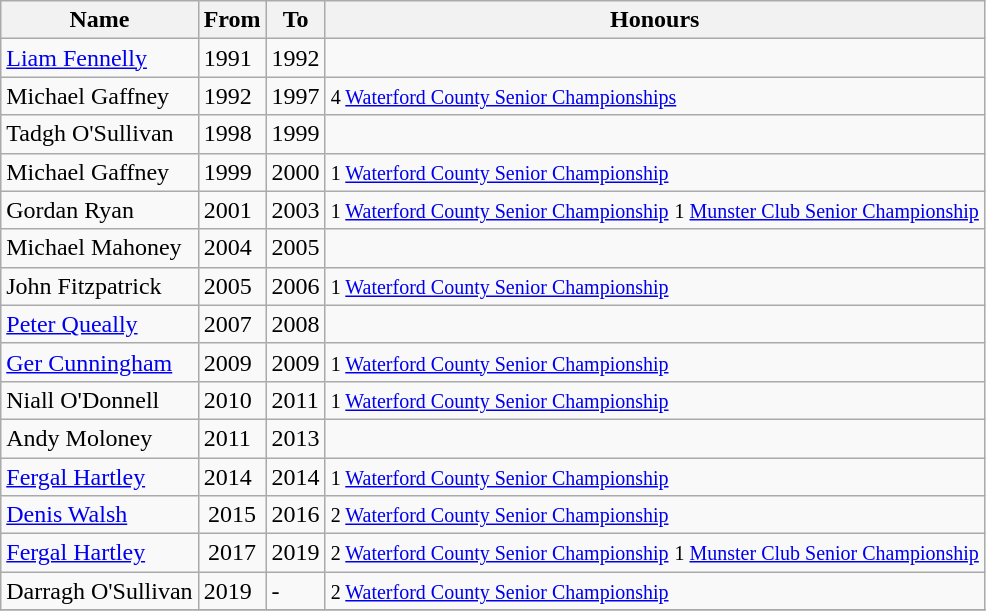<table class="wikitable" style="text-align: center">
<tr>
<th>Name</th>
<th>From</th>
<th>To</th>
<th>Honours</th>
</tr>
<tr>
<td align=left><a href='#'>Liam Fennelly</a></td>
<td align=left>1991</td>
<td align=left>1992</td>
</tr>
<tr>
<td align=left>Michael Gaffney</td>
<td align=left>1992</td>
<td align=left>1997</td>
<td align=left><small>4 <a href='#'>Waterford County Senior Championships</a></small></td>
</tr>
<tr>
<td align=left>Tadgh O'Sullivan</td>
<td align=left>1998</td>
<td align=left>1999</td>
</tr>
<tr>
<td align=left>Michael Gaffney</td>
<td align=left>1999</td>
<td align=left>2000</td>
<td align=left><small>1 <a href='#'>Waterford County Senior Championship</a></small></td>
</tr>
<tr>
<td align=left>Gordan Ryan</td>
<td align=left>2001</td>
<td align=left>2003</td>
<td align=left><small>1 <a href='#'>Waterford County Senior Championship</a></small> <small>1 <a href='#'>Munster Club Senior Championship</a></small></td>
</tr>
<tr>
<td align=left>Michael Mahoney</td>
<td align=left>2004</td>
<td align=left>2005</td>
</tr>
<tr>
<td align=left>John Fitzpatrick</td>
<td align=left>2005</td>
<td align=left>2006</td>
<td align=left><small>1 <a href='#'>Waterford County Senior Championship</a></small></td>
</tr>
<tr>
<td align=left><a href='#'>Peter Queally</a></td>
<td align=left>2007</td>
<td align=left>2008</td>
<td align=left></td>
</tr>
<tr>
<td align=left><a href='#'>Ger Cunningham</a></td>
<td align=left>2009</td>
<td align=left>2009</td>
<td align=left><small>1 <a href='#'>Waterford County Senior Championship</a></small></td>
</tr>
<tr>
<td align=left>Niall O'Donnell</td>
<td align=left>2010</td>
<td align=left>2011</td>
<td align=left><small>1 <a href='#'>Waterford County Senior Championship</a></small></td>
</tr>
<tr>
<td align=left>Andy Moloney</td>
<td align=left>2011</td>
<td align=left>2013</td>
<td align=left></td>
</tr>
<tr>
<td align=left><a href='#'>Fergal Hartley</a></td>
<td align=left>2014</td>
<td align=left>2014</td>
<td align=left><small>1 <a href='#'>Waterford County Senior Championship</a></small></td>
</tr>
<tr>
<td align=left><a href='#'>Denis Walsh</a></td>
<td>2015</td>
<td>2016</td>
<td align=left><small>2 <a href='#'>Waterford County Senior Championship</a></small></td>
</tr>
<tr>
<td align=left><a href='#'>Fergal Hartley</a></td>
<td>2017</td>
<td>2019</td>
<td align=left><small>2 <a href='#'>Waterford County Senior Championship</a></small> <small>1 <a href='#'>Munster Club Senior Championship</a></small></td>
</tr>
<tr>
<td align=left>Darragh O'Sullivan</td>
<td align=left>2019</td>
<td align=left>-</td>
<td align=left><small>2 <a href='#'>Waterford County Senior Championship</a></small></td>
</tr>
<tr>
</tr>
</table>
